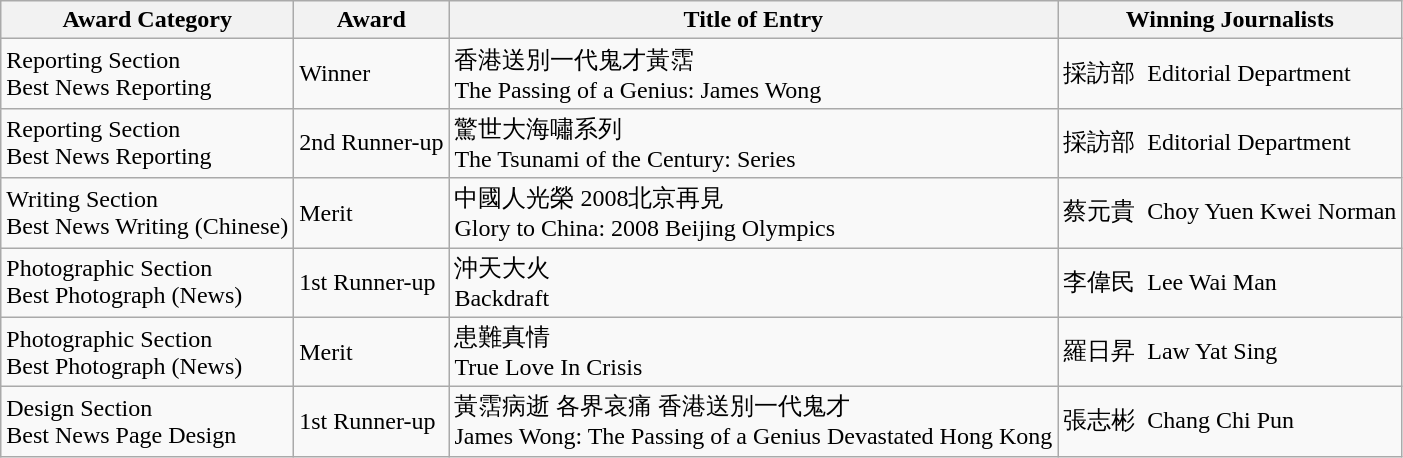<table class="wikitable">
<tr>
<th>Award Category</th>
<th>Award</th>
<th>Title of Entry</th>
<th>Winning Journalists</th>
</tr>
<tr>
<td>Reporting Section<br>Best News Reporting</td>
<td>Winner</td>
<td>香港送別一代鬼才黃霑<br>The Passing of a Genius: James Wong</td>
<td>採訪部  Editorial Department</td>
</tr>
<tr>
<td>Reporting Section<br>Best News Reporting</td>
<td>2nd Runner-up</td>
<td>驚世大海嘯系列<br>The Tsunami of the Century: Series</td>
<td>採訪部  Editorial Department</td>
</tr>
<tr>
<td>Writing Section<br>Best News Writing (Chinese)</td>
<td>Merit</td>
<td>中國人光榮 2008北京再見<br>Glory to China: 2008 Beijing Olympics</td>
<td>蔡元貴  Choy Yuen Kwei Norman</td>
</tr>
<tr>
<td>Photographic Section<br>Best Photograph (News)</td>
<td>1st Runner-up</td>
<td>沖天大火<br>Backdraft</td>
<td>李偉民  Lee Wai Man</td>
</tr>
<tr>
<td>Photographic Section<br>Best Photograph (News)</td>
<td>Merit</td>
<td>患難真情<br>True Love In Crisis</td>
<td>羅日昇  Law Yat Sing</td>
</tr>
<tr>
<td>Design Section<br>Best News Page Design</td>
<td>1st Runner-up</td>
<td>黃霑病逝 各界哀痛 香港送別一代鬼才<br>James Wong: The Passing of a Genius Devastated Hong Kong</td>
<td>張志彬  Chang Chi Pun</td>
</tr>
</table>
